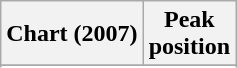<table class="wikitable sortable plainrowheaders" style="text-align:center">
<tr>
<th scope="col">Chart (2007)</th>
<th scope="col">Peak<br>position</th>
</tr>
<tr>
</tr>
<tr>
</tr>
<tr>
</tr>
</table>
